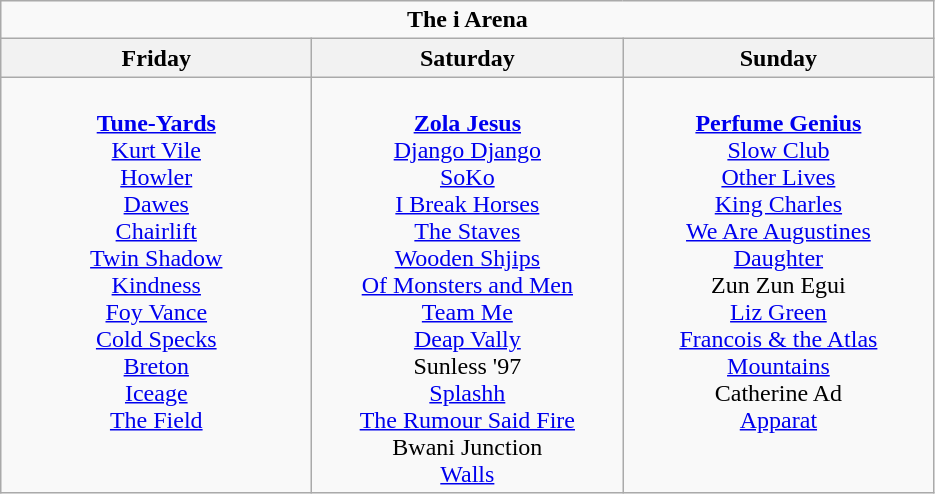<table class="wikitable">
<tr>
<td colspan="3" align="center"><strong>The i Arena</strong></td>
</tr>
<tr>
<th>Friday</th>
<th>Saturday</th>
<th>Sunday</th>
</tr>
<tr>
<td valign="top" align="center" width=200><br><strong><a href='#'>Tune-Yards</a></strong>
<br><a href='#'>Kurt Vile</a>
<br><a href='#'>Howler</a>
<br><a href='#'>Dawes</a>
<br><a href='#'>Chairlift</a>
<br><a href='#'>Twin Shadow</a>
<br><a href='#'>Kindness</a>
<br><a href='#'>Foy Vance</a>
<br><a href='#'>Cold Specks</a>
<br><a href='#'>Breton</a>
<br><a href='#'>Iceage</a>
<br><a href='#'>The Field</a></td>
<td valign="top" align="center" width=200><br><strong><a href='#'>Zola Jesus</a></strong>
<br><a href='#'>Django Django</a>
<br><a href='#'>SoKo</a>
<br><a href='#'>I Break Horses</a>
<br><a href='#'>The Staves</a>
<br><a href='#'>Wooden Shjips</a>
<br><a href='#'>Of Monsters and Men</a>
<br><a href='#'>Team Me</a>
<br><a href='#'>Deap Vally</a>
<br> Sunless '97
<br><a href='#'>Splashh</a>
<br><a href='#'>The Rumour Said Fire</a>
<br> Bwani Junction
<br><a href='#'>Walls</a></td>
<td valign="top" align="center" width=200><br><strong><a href='#'>Perfume Genius</a></strong>
<br><a href='#'>Slow Club</a>
<br><a href='#'>Other Lives</a>
<br><a href='#'>King Charles</a>
<br><a href='#'>We Are Augustines</a>
<br><a href='#'>Daughter</a>
<br> Zun Zun Egui
<br><a href='#'>Liz Green</a>
<br> <a href='#'>Francois & the Atlas Mountains</a>
<br> Catherine Ad
<br><a href='#'>Apparat</a></td>
</tr>
</table>
